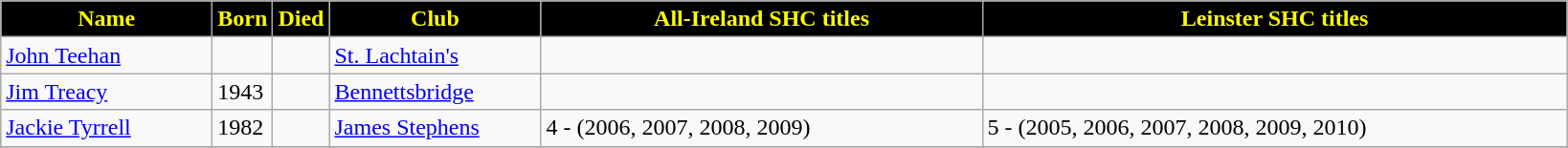<table align=top class="wikitable">
<tr>
<th style="background:black; color:yellow;" width=140>Name</th>
<th style="background:black; color:yellow;" width=25>Born</th>
<th style="background:black; color:yellow;" width=25>Died</th>
<th style="background:black; color:yellow;" width=140>Club</th>
<th style="background:black; color:yellow;" width=300>All-Ireland SHC titles</th>
<th style="background:black; color:yellow;" width=400>Leinster SHC titles</th>
</tr>
<tr>
<td><a href='#'>John Teehan</a></td>
<td></td>
<td></td>
<td><a href='#'>St. Lachtain's</a></td>
<td></td>
<td></td>
</tr>
<tr>
<td><a href='#'>Jim Treacy</a></td>
<td>1943</td>
<td></td>
<td><a href='#'>Bennettsbridge</a></td>
<td></td>
<td></td>
</tr>
<tr>
<td><a href='#'>Jackie Tyrrell</a></td>
<td>1982</td>
<td></td>
<td><a href='#'>James Stephens</a></td>
<td>4 - (2006, 2007, 2008, 2009)</td>
<td>5 - (2005, 2006, 2007, 2008, 2009, 2010)</td>
</tr>
<tr>
</tr>
</table>
